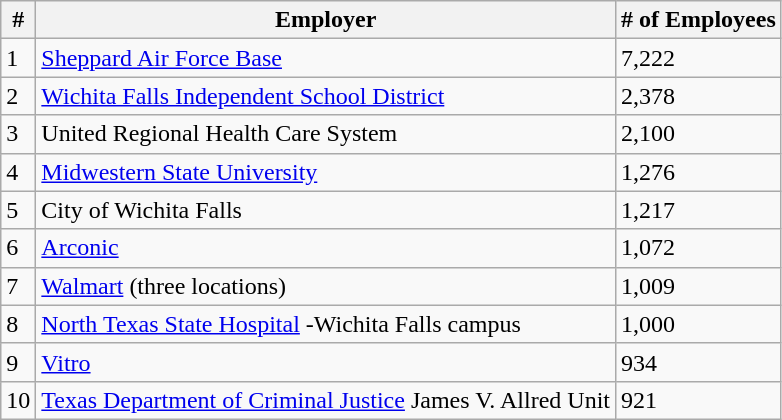<table class="wikitable">
<tr>
<th>#</th>
<th>Employer</th>
<th># of Employees</th>
</tr>
<tr>
<td>1</td>
<td><a href='#'>Sheppard Air Force Base</a></td>
<td>7,222</td>
</tr>
<tr>
<td>2</td>
<td><a href='#'>Wichita Falls Independent School District</a></td>
<td>2,378</td>
</tr>
<tr>
<td>3</td>
<td>United Regional Health Care System</td>
<td>2,100</td>
</tr>
<tr>
<td>4</td>
<td><a href='#'>Midwestern State University</a></td>
<td>1,276</td>
</tr>
<tr>
<td>5</td>
<td>City of Wichita Falls</td>
<td>1,217</td>
</tr>
<tr>
<td>6</td>
<td><a href='#'>Arconic</a></td>
<td>1,072</td>
</tr>
<tr>
<td>7</td>
<td><a href='#'>Walmart</a> (three locations)</td>
<td>1,009</td>
</tr>
<tr>
<td>8</td>
<td><a href='#'>North Texas State Hospital</a> -Wichita Falls campus</td>
<td>1,000</td>
</tr>
<tr>
<td>9</td>
<td><a href='#'>Vitro</a></td>
<td>934</td>
</tr>
<tr>
<td>10</td>
<td><a href='#'>Texas Department of Criminal Justice</a> James V. Allred Unit</td>
<td>921</td>
</tr>
</table>
